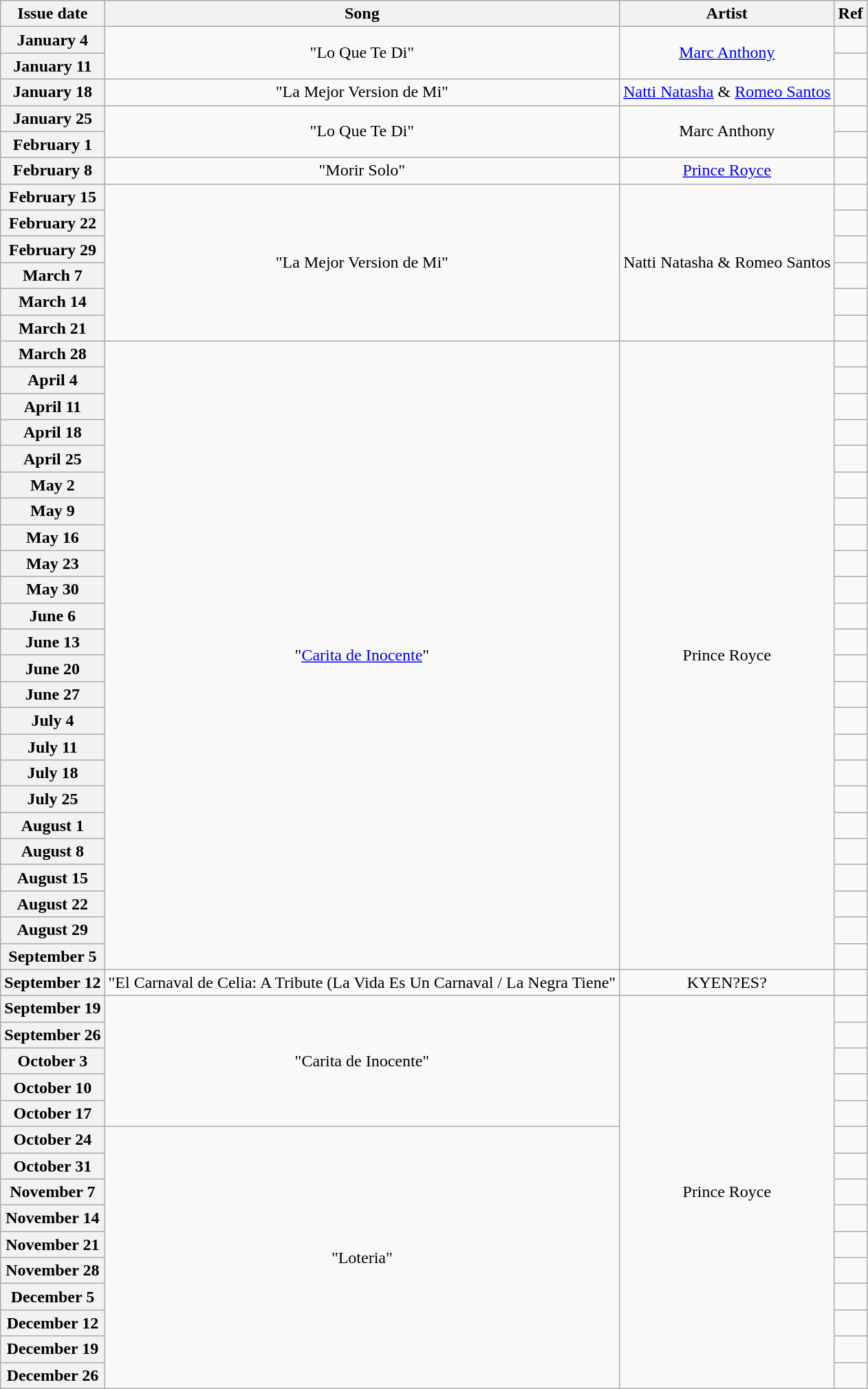<table class="wikitable plainrowheaders" style="text-align: center;">
<tr>
<th>Issue date</th>
<th>Song</th>
<th>Artist</th>
<th>Ref</th>
</tr>
<tr>
<th scope="row">January 4</th>
<td rowspan="2">"Lo Que Te Di"</td>
<td rowspan="2"><a href='#'>Marc Anthony</a></td>
<td></td>
</tr>
<tr>
<th scope="row">January 11</th>
<td></td>
</tr>
<tr>
<th scope="row">January 18</th>
<td>"La Mejor Version de Mi"</td>
<td><a href='#'>Natti Natasha</a> & <a href='#'>Romeo Santos</a></td>
<td></td>
</tr>
<tr>
<th scope="row">January 25</th>
<td rowspan="2">"Lo Que Te Di"</td>
<td rowspan="2">Marc Anthony</td>
<td></td>
</tr>
<tr>
<th scope="row">February 1</th>
<td></td>
</tr>
<tr>
<th scope="row ">February 8</th>
<td>"Morir Solo"</td>
<td><a href='#'>Prince Royce</a></td>
<td></td>
</tr>
<tr>
<th scope="row">February 15</th>
<td rowspan="6">"La Mejor Version de Mi"</td>
<td rowspan="6">Natti Natasha & Romeo Santos</td>
<td></td>
</tr>
<tr>
<th scope="row">February 22</th>
<td></td>
</tr>
<tr>
<th scope="row">February 29</th>
<td></td>
</tr>
<tr>
<th scope="row">March 7</th>
<td></td>
</tr>
<tr>
<th scope="row">March 14</th>
<td></td>
</tr>
<tr>
<th scope="row">March 21</th>
<td></td>
</tr>
<tr>
<th scope="row">March 28</th>
<td rowspan="24">"<a href='#'>Carita de Inocente</a>"</td>
<td rowspan="24">Prince Royce</td>
<td></td>
</tr>
<tr>
<th scope="row">April 4</th>
<td></td>
</tr>
<tr>
<th scope="row">April 11</th>
<td></td>
</tr>
<tr>
<th scope="row">April 18</th>
<td></td>
</tr>
<tr>
<th scope="row">April 25</th>
<td></td>
</tr>
<tr>
<th scope="row">May 2</th>
<td></td>
</tr>
<tr>
<th scope="row">May 9</th>
<td></td>
</tr>
<tr>
<th scope="row">May 16</th>
<td></td>
</tr>
<tr>
<th scope="row">May 23</th>
<td></td>
</tr>
<tr>
<th scope="row">May 30</th>
<td></td>
</tr>
<tr>
<th scope="row">June 6</th>
<td></td>
</tr>
<tr>
<th scope="row">June 13</th>
<td></td>
</tr>
<tr>
<th scope="row">June 20</th>
<td></td>
</tr>
<tr>
<th scope="row">June 27</th>
<td></td>
</tr>
<tr>
<th scope="row">July 4</th>
<td></td>
</tr>
<tr>
<th scope="row">July 11</th>
<td></td>
</tr>
<tr>
<th scope="row">July 18</th>
<td></td>
</tr>
<tr>
<th scope="row">July 25</th>
<td></td>
</tr>
<tr>
<th scope="row">August 1</th>
<td></td>
</tr>
<tr>
<th scope="row">August 8</th>
<td></td>
</tr>
<tr>
<th scope="row">August 15</th>
<td></td>
</tr>
<tr>
<th scope="row">August 22</th>
<td></td>
</tr>
<tr>
<th scope="row">August 29</th>
<td></td>
</tr>
<tr>
<th scope="row">September 5</th>
<td></td>
</tr>
<tr>
<th scope="row">September 12</th>
<td>"El Carnaval de Celia: A Tribute (La Vida Es Un Carnaval / La Negra Tiene"</td>
<td>KYEN?ES?</td>
<td></td>
</tr>
<tr>
<th scope="row">September 19</th>
<td rowspan="5">"Carita de Inocente"</td>
<td rowspan="15">Prince Royce</td>
<td></td>
</tr>
<tr>
<th scope="row">September 26</th>
<td></td>
</tr>
<tr>
<th scope="row">October 3</th>
<td></td>
</tr>
<tr>
<th scope="row">October 10</th>
<td></td>
</tr>
<tr>
<th scope="row">October 17</th>
<td></td>
</tr>
<tr>
<th scope="row">October 24</th>
<td rowspan="10">"Loteria"</td>
<td></td>
</tr>
<tr>
<th scope="row">October 31</th>
<td></td>
</tr>
<tr>
<th scope="row">November 7</th>
<td></td>
</tr>
<tr>
<th scope="row">November 14</th>
<td></td>
</tr>
<tr>
<th scope="row">November 21</th>
<td></td>
</tr>
<tr>
<th scope="row">November 28</th>
<td></td>
</tr>
<tr>
<th scope="row">December 5</th>
<td></td>
</tr>
<tr>
<th scope="row">December 12</th>
<td></td>
</tr>
<tr>
<th scope="row">December 19</th>
<td></td>
</tr>
<tr>
<th scope="row">December 26</th>
<td></td>
</tr>
</table>
